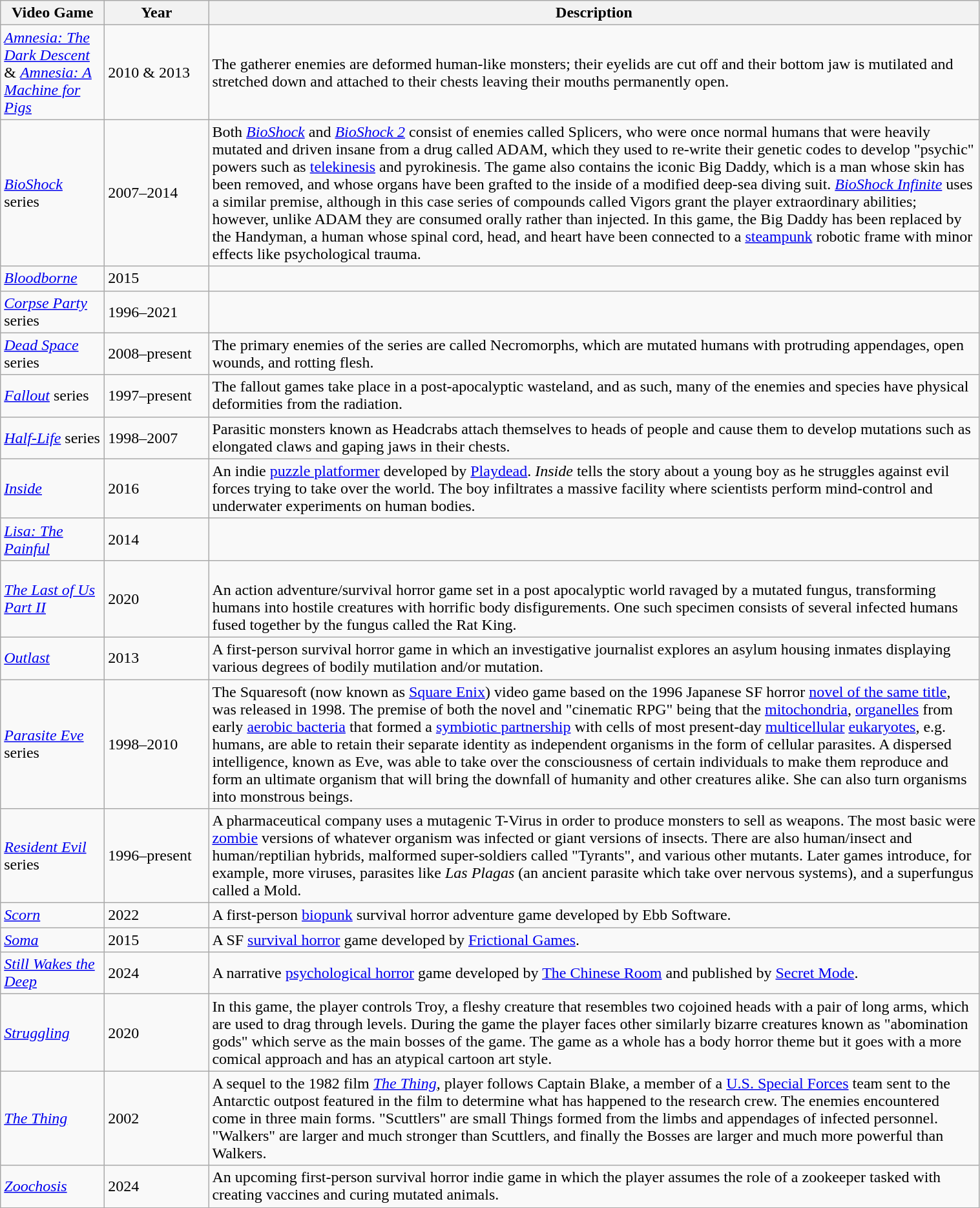<table class="wikitable sortable" border="1" width="80%">
<tr>
<th scope="col" width="100px">Video Game</th>
<th scope="col" width="100px">Year</th>
<th scope="col">Description</th>
</tr>
<tr>
<td><em><a href='#'>Amnesia: The Dark Descent</a></em> & <em><a href='#'>Amnesia: A Machine for Pigs</a></em></td>
<td>2010 & 2013</td>
<td>The gatherer enemies are deformed human-like monsters; their eyelids are cut off and their bottom jaw is mutilated and stretched down and attached to their chests leaving their mouths permanently open.</td>
</tr>
<tr>
<td><em><a href='#'>BioShock</a></em> series</td>
<td>2007–2014</td>
<td>Both <em><a href='#'>BioShock</a></em> and <em><a href='#'>BioShock 2</a></em> consist of enemies called Splicers, who were once normal humans that were heavily mutated and driven insane from a drug called ADAM, which they used to re-write their genetic codes to develop "psychic" powers such as <a href='#'>telekinesis</a> and pyrokinesis. The game also contains the iconic Big Daddy, which is a man whose skin has been removed, and whose organs have been grafted to the inside of a modified deep-sea diving suit. <em><a href='#'>BioShock Infinite</a></em> uses a similar premise, although in this case series of compounds called Vigors grant the player extraordinary abilities; however, unlike ADAM they are consumed orally rather than injected. In this game, the Big Daddy has been replaced by the Handyman, a human whose spinal cord, head, and heart have been connected to a <a href='#'>steampunk</a> robotic frame with minor effects like psychological trauma.</td>
</tr>
<tr>
<td><em><a href='#'>Bloodborne</a></em></td>
<td>2015</td>
<td></td>
</tr>
<tr>
<td><em><a href='#'>Corpse Party</a></em> series</td>
<td>1996–2021</td>
<td></td>
</tr>
<tr>
<td><em><a href='#'>Dead Space</a></em> series</td>
<td>2008–present</td>
<td>The primary enemies of the series are called Necromorphs, which are mutated humans with protruding appendages, open wounds, and rotting flesh.</td>
</tr>
<tr>
<td><em><a href='#'>Fallout</a></em> series</td>
<td>1997–present</td>
<td>The fallout games take place in a post-apocalyptic wasteland, and as such, many of the enemies and species have physical deformities from the radiation.</td>
</tr>
<tr>
<td><em><a href='#'>Half-Life</a></em> series</td>
<td>1998–2007</td>
<td>Parasitic monsters known as Headcrabs attach themselves to heads of people and cause them to develop mutations such as elongated claws and gaping jaws in their chests.</td>
</tr>
<tr>
<td><em><a href='#'>Inside</a></em></td>
<td>2016</td>
<td>An indie <a href='#'>puzzle platformer</a> developed by <a href='#'>Playdead</a>. <em>Inside</em> tells the story about a young boy as he struggles against evil forces trying to take over the world. The boy infiltrates a massive facility where scientists perform mind-control and underwater experiments on human bodies.</td>
</tr>
<tr>
<td><em><a href='#'>Lisa: The Painful</a></em></td>
<td>2014</td>
<td></td>
</tr>
<tr>
<td><em><a href='#'>The Last of Us Part II</a></em></td>
<td>2020</td>
<td><br>An action adventure/survival horror game set in a post apocalyptic world ravaged by a mutated fungus, transforming humans into hostile creatures with horrific body disfigurements. One such specimen consists of several infected humans fused together by the fungus called the Rat King.</td>
</tr>
<tr>
<td><em><a href='#'>Outlast</a></em></td>
<td>2013</td>
<td>A first-person survival horror game in which an investigative journalist explores an asylum housing inmates displaying various degrees of bodily mutilation and/or mutation.</td>
</tr>
<tr>
<td><em><a href='#'>Parasite Eve</a></em> series</td>
<td>1998–2010</td>
<td>The Squaresoft (now known as <a href='#'>Square Enix</a>) video game based on the 1996 Japanese SF horror <a href='#'>novel of the same title</a>, was released in 1998. The premise of both the novel and "cinematic RPG" being that the <a href='#'>mitochondria</a>, <a href='#'>organelles</a> from early <a href='#'>aerobic bacteria</a> that formed a <a href='#'>symbiotic partnership</a> with cells of most present-day <a href='#'>multicellular</a> <a href='#'>eukaryotes</a>, e.g. humans, are able to retain their separate identity as independent organisms in the form of cellular parasites. A dispersed intelligence, known as Eve, was able to take over the consciousness of certain individuals to make them reproduce and form an ultimate organism that will bring the downfall of humanity and other creatures alike. She can also turn organisms into monstrous beings.</td>
</tr>
<tr>
<td><em><a href='#'>Resident Evil</a></em> series</td>
<td>1996–present</td>
<td>A pharmaceutical company uses a mutagenic T-Virus in order to produce monsters to sell as weapons. The most basic were <a href='#'>zombie</a> versions of whatever organism was infected or giant versions of insects. There are also human/insect and human/reptilian hybrids, malformed super-soldiers called "Tyrants", and various other mutants. Later games introduce, for example, more viruses, parasites like <em>Las Plagas</em> (an ancient parasite which take over nervous systems), and a superfungus called a Mold.</td>
</tr>
<tr>
<td><em><a href='#'>Scorn</a></em></td>
<td>2022</td>
<td>A first-person <a href='#'>biopunk</a> survival horror adventure game developed by Ebb Software.</td>
</tr>
<tr>
<td><em><a href='#'>Soma</a></em></td>
<td>2015</td>
<td>A SF <a href='#'>survival horror</a> game developed by <a href='#'>Frictional Games</a>.</td>
</tr>
<tr>
<td><em><a href='#'>Still Wakes the Deep</a></em></td>
<td>2024</td>
<td>A narrative <a href='#'>psychological horror</a> game developed by <a href='#'>The Chinese Room</a> and published by <a href='#'>Secret Mode</a>.</td>
</tr>
<tr>
<td><em><a href='#'>Struggling</a></em></td>
<td>2020</td>
<td>In this game, the player controls Troy, a fleshy creature that resembles two cojoined heads with a pair of long arms, which are used to drag through levels. During the game the player faces other similarly bizarre creatures known as "abomination gods" which serve as the main bosses of the game. The game as a whole has a body horror theme but it goes with a more comical approach and has an atypical cartoon art style.</td>
</tr>
<tr>
<td><em><a href='#'>The Thing</a></em></td>
<td>2002</td>
<td>A sequel to the 1982 film <em><a href='#'>The Thing</a></em>, player follows Captain Blake, a member of a <a href='#'>U.S. Special Forces</a> team sent to the Antarctic outpost featured in the film to determine what has happened to the research crew. The enemies encountered come in three main forms. "Scuttlers" are small Things formed from the limbs and appendages of infected personnel. "Walkers" are larger and much stronger than Scuttlers, and finally the Bosses are larger and much more powerful than Walkers.</td>
</tr>
<tr>
<td><em><a href='#'>Zoochosis</a></em></td>
<td>2024</td>
<td>An upcoming first-person survival horror indie game in which the player assumes the role of a zookeeper tasked with creating vaccines and curing mutated animals.</td>
</tr>
</table>
